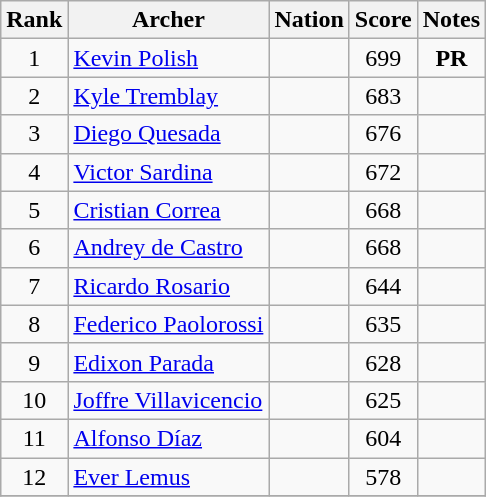<table class="wikitable sortable" style="text-align:center">
<tr>
<th>Rank</th>
<th>Archer</th>
<th>Nation</th>
<th>Score</th>
<th>Notes</th>
</tr>
<tr>
<td>1</td>
<td align=left><a href='#'>Kevin Polish</a></td>
<td align=left></td>
<td>699</td>
<td><strong>PR</strong></td>
</tr>
<tr>
<td>2</td>
<td align=left><a href='#'>Kyle Tremblay</a></td>
<td align=left></td>
<td>683</td>
<td></td>
</tr>
<tr>
<td>3</td>
<td align=left><a href='#'>Diego Quesada</a></td>
<td align=left></td>
<td>676</td>
<td></td>
</tr>
<tr>
<td>4</td>
<td align=left><a href='#'>Victor Sardina</a></td>
<td align=left></td>
<td>672</td>
<td></td>
</tr>
<tr>
<td>5</td>
<td align=left><a href='#'>Cristian Correa</a></td>
<td align=left></td>
<td>668</td>
<td></td>
</tr>
<tr>
<td>6</td>
<td align=left><a href='#'>Andrey de Castro</a></td>
<td align=left></td>
<td>668</td>
<td></td>
</tr>
<tr>
<td>7</td>
<td align=left><a href='#'>Ricardo Rosario</a></td>
<td align=left></td>
<td>644</td>
<td></td>
</tr>
<tr>
<td>8</td>
<td align=left><a href='#'>Federico Paolorossi</a></td>
<td align=left></td>
<td>635</td>
<td></td>
</tr>
<tr>
<td>9</td>
<td align=left><a href='#'>Edixon Parada</a></td>
<td align=left></td>
<td>628</td>
<td></td>
</tr>
<tr>
<td>10</td>
<td align=left><a href='#'>Joffre Villavicencio</a></td>
<td align=left></td>
<td>625</td>
<td></td>
</tr>
<tr>
<td>11</td>
<td align=left><a href='#'>Alfonso Díaz</a></td>
<td align=left></td>
<td>604</td>
<td></td>
</tr>
<tr>
<td>12</td>
<td align=left><a href='#'>Ever Lemus</a></td>
<td align=left></td>
<td>578</td>
<td></td>
</tr>
<tr>
</tr>
</table>
